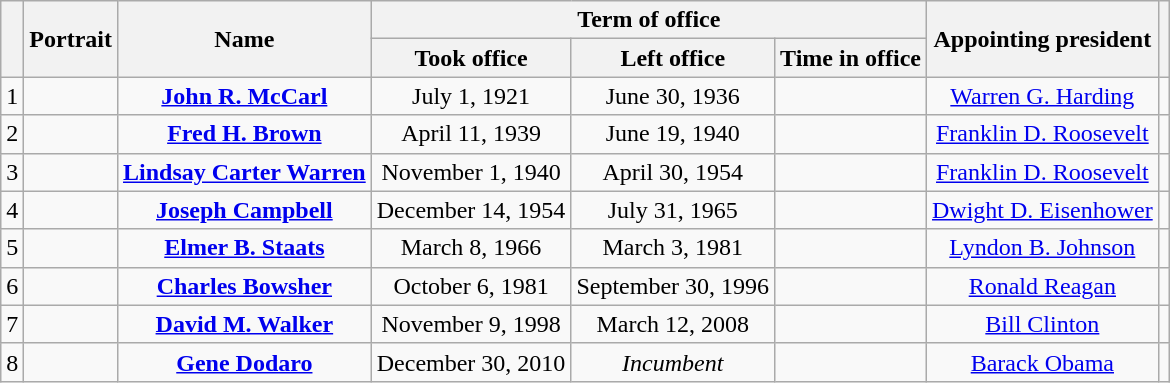<table class="wikitable" style="text-align:center">
<tr>
<th rowspan=2></th>
<th rowspan=2>Portrait</th>
<th rowspan=2>Name<br></th>
<th colspan=3>Term of office</th>
<th rowspan="2">Appointing president</th>
<th rowspan="2"></th>
</tr>
<tr>
<th>Took office</th>
<th>Left office</th>
<th>Time in office</th>
</tr>
<tr>
<td>1</td>
<td></td>
<td><strong><a href='#'>John R. McCarl</a></strong><br></td>
<td>July 1, 1921</td>
<td>June 30, 1936</td>
<td></td>
<td><a href='#'>Warren G. Harding</a></td>
<td></td>
</tr>
<tr>
<td>2</td>
<td></td>
<td><strong><a href='#'>Fred H. Brown</a></strong><br></td>
<td>April 11, 1939</td>
<td>June 19, 1940</td>
<td></td>
<td><a href='#'>Franklin D. Roosevelt</a></td>
<td></td>
</tr>
<tr>
<td>3</td>
<td></td>
<td><strong><a href='#'>Lindsay Carter Warren</a></strong><br></td>
<td>November 1, 1940</td>
<td>April 30, 1954</td>
<td></td>
<td><a href='#'>Franklin D. Roosevelt</a></td>
<td></td>
</tr>
<tr>
<td>4</td>
<td></td>
<td><strong><a href='#'>Joseph Campbell</a></strong><br></td>
<td>December 14, 1954</td>
<td>July 31, 1965</td>
<td></td>
<td><a href='#'>Dwight D. Eisenhower</a></td>
<td></td>
</tr>
<tr>
<td>5</td>
<td></td>
<td><strong><a href='#'>Elmer B. Staats</a></strong><br></td>
<td>March 8, 1966</td>
<td>March 3, 1981</td>
<td></td>
<td><a href='#'>Lyndon B. Johnson</a></td>
<td></td>
</tr>
<tr>
<td>6</td>
<td></td>
<td><strong><a href='#'>Charles Bowsher</a></strong><br></td>
<td>October 6, 1981</td>
<td>September 30, 1996</td>
<td></td>
<td><a href='#'>Ronald Reagan</a></td>
<td></td>
</tr>
<tr>
<td>7</td>
<td></td>
<td><strong><a href='#'>David M. Walker</a></strong><br></td>
<td>November 9, 1998</td>
<td>March 12, 2008</td>
<td></td>
<td><a href='#'>Bill Clinton</a></td>
<td></td>
</tr>
<tr>
<td>8</td>
<td></td>
<td><strong><a href='#'>Gene Dodaro</a></strong><br></td>
<td>December 30, 2010</td>
<td><em>Incumbent</em></td>
<td></td>
<td><a href='#'>Barack Obama</a></td>
<td></td>
</tr>
</table>
